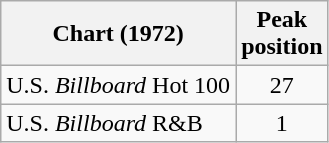<table class="wikitable">
<tr>
<th>Chart (1972)</th>
<th>Peak<br>position</th>
</tr>
<tr>
<td>U.S. <em>Billboard</em> Hot 100</td>
<td style="text-align:center;">27</td>
</tr>
<tr>
<td>U.S. <em>Billboard</em> R&B</td>
<td style="text-align:center;">1</td>
</tr>
</table>
